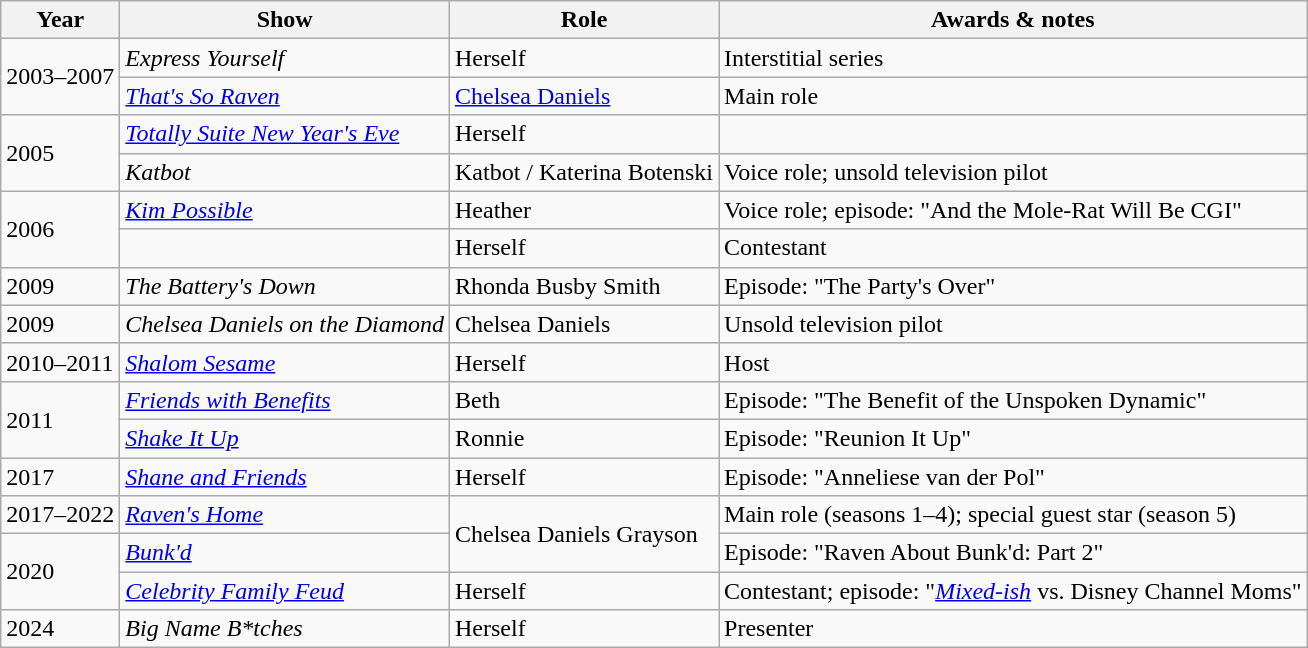<table class="wikitable sortable">
<tr>
<th>Year</th>
<th>Show</th>
<th>Role</th>
<th class="unsortable">Awards & notes</th>
</tr>
<tr>
<td rowspan="2">2003–2007</td>
<td><em>Express Yourself</em></td>
<td>Herself</td>
<td>Interstitial series</td>
</tr>
<tr>
<td><em><a href='#'>That's So Raven</a></em></td>
<td><a href='#'>Chelsea Daniels</a></td>
<td>Main role</td>
</tr>
<tr>
<td rowspan="2">2005</td>
<td><em><a href='#'>Totally Suite New Year's Eve</a></em></td>
<td>Herself</td>
<td></td>
</tr>
<tr>
<td><em>Katbot</em></td>
<td>Katbot / Katerina Botenski</td>
<td>Voice role; unsold television pilot</td>
</tr>
<tr>
<td rowspan="2">2006</td>
<td><em><a href='#'>Kim Possible</a></em></td>
<td>Heather</td>
<td>Voice role; episode: "And the Mole-Rat Will Be CGI"</td>
</tr>
<tr>
<td><em></em></td>
<td>Herself</td>
<td>Contestant</td>
</tr>
<tr>
<td>2009</td>
<td><em>The Battery's Down</em></td>
<td>Rhonda Busby Smith</td>
<td>Episode: "The Party's Over"</td>
</tr>
<tr>
<td>2009</td>
<td><em>Chelsea Daniels on the Diamond</em></td>
<td>Chelsea Daniels</td>
<td>Unsold television pilot</td>
</tr>
<tr>
<td>2010–2011</td>
<td><em><a href='#'>Shalom Sesame</a></em></td>
<td>Herself</td>
<td>Host</td>
</tr>
<tr>
<td rowspan="2">2011</td>
<td><em><a href='#'>Friends with Benefits</a></em></td>
<td>Beth</td>
<td>Episode: "The Benefit of the Unspoken Dynamic"</td>
</tr>
<tr>
<td><em><a href='#'>Shake It Up</a></em></td>
<td>Ronnie</td>
<td>Episode: "Reunion It Up"</td>
</tr>
<tr>
<td>2017</td>
<td><em><a href='#'>Shane and Friends</a></em></td>
<td>Herself</td>
<td>Episode: "Anneliese van der Pol"</td>
</tr>
<tr>
<td>2017–2022</td>
<td><em><a href='#'>Raven's Home</a></em></td>
<td rowspan=2>Chelsea Daniels Grayson</td>
<td>Main role (seasons 1–4); special guest star (season 5)</td>
</tr>
<tr>
<td rowspan="2">2020</td>
<td><em><a href='#'>Bunk'd</a></em></td>
<td>Episode: "Raven About Bunk'd: Part 2"</td>
</tr>
<tr>
<td><em><a href='#'>Celebrity Family Feud</a></em></td>
<td>Herself</td>
<td>Contestant; episode: "<em><a href='#'>Mixed-ish</a></em> vs. Disney Channel Moms"</td>
</tr>
<tr>
<td>2024</td>
<td><em>Big Name B*tches</em></td>
<td>Herself</td>
<td>Presenter</td>
</tr>
</table>
